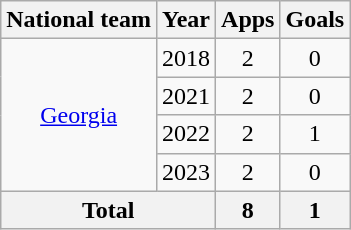<table class="wikitable" style="text-align: center;">
<tr>
<th>National team</th>
<th>Year</th>
<th>Apps</th>
<th>Goals</th>
</tr>
<tr>
<td rowspan="4"><a href='#'>Georgia</a></td>
<td>2018</td>
<td>2</td>
<td>0</td>
</tr>
<tr>
<td>2021</td>
<td>2</td>
<td>0</td>
</tr>
<tr>
<td>2022</td>
<td>2</td>
<td>1</td>
</tr>
<tr>
<td>2023</td>
<td>2</td>
<td>0</td>
</tr>
<tr>
<th colspan="2">Total</th>
<th>8</th>
<th>1</th>
</tr>
</table>
